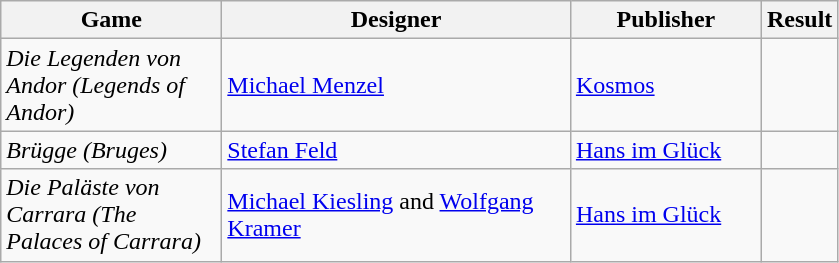<table class="wikitable">
<tr>
<th style="width:140px;">Game</th>
<th style="width:225px;">Designer</th>
<th style="width:120px;">Publisher</th>
<th>Result</th>
</tr>
<tr>
<td><em>Die Legenden von Andor (Legends of Andor)</em></td>
<td><a href='#'>Michael Menzel</a></td>
<td><a href='#'>Kosmos</a></td>
<td></td>
</tr>
<tr>
<td><em>Brügge (Bruges)</em></td>
<td><a href='#'>Stefan Feld</a></td>
<td><a href='#'>Hans im Glück</a></td>
<td></td>
</tr>
<tr>
<td><em>Die Paläste von Carrara (The Palaces of Carrara)</em></td>
<td><a href='#'>Michael Kiesling</a> and <a href='#'>Wolfgang Kramer</a></td>
<td><a href='#'>Hans im Glück</a></td>
<td></td>
</tr>
</table>
